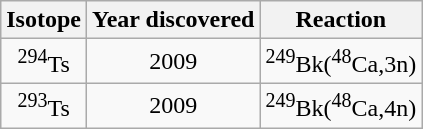<table class="wikitable" style="text-align:center">
<tr>
<th>Isotope</th>
<th>Year discovered</th>
<th>Reaction</th>
</tr>
<tr id=Tennessine-294>
<td><sup>294</sup>Ts</td>
<td>2009</td>
<td><sup>249</sup>Bk(<sup>48</sup>Ca,3n)</td>
</tr>
<tr id=Tennessine-293>
<td><sup>293</sup>Ts</td>
<td>2009</td>
<td><sup>249</sup>Bk(<sup>48</sup>Ca,4n)</td>
</tr>
</table>
